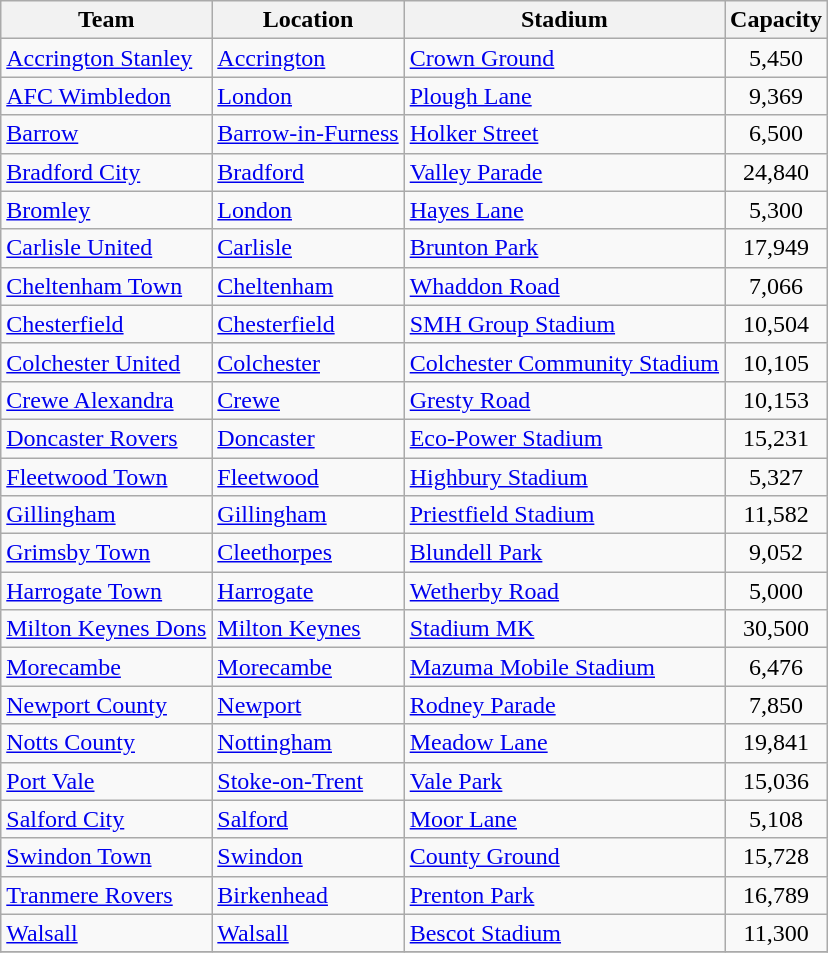<table class="wikitable sortable">
<tr>
<th>Team</th>
<th>Location</th>
<th>Stadium</th>
<th>Capacity</th>
</tr>
<tr>
<td><a href='#'>Accrington Stanley</a></td>
<td><a href='#'>Accrington</a></td>
<td><a href='#'>Crown Ground</a></td>
<td align="center">5,450</td>
</tr>
<tr>
<td><a href='#'>AFC Wimbledon</a></td>
<td><a href='#'>London</a> </td>
<td><a href='#'>Plough Lane</a></td>
<td align="center">9,369</td>
</tr>
<tr>
<td><a href='#'>Barrow</a></td>
<td><a href='#'>Barrow-in-Furness</a></td>
<td><a href='#'>Holker Street</a></td>
<td align="center">6,500</td>
</tr>
<tr>
<td><a href='#'>Bradford City</a></td>
<td><a href='#'>Bradford</a></td>
<td><a href='#'>Valley Parade</a></td>
<td align="center">24,840</td>
</tr>
<tr>
<td><a href='#'>Bromley</a></td>
<td><a href='#'>London</a> </td>
<td><a href='#'>Hayes Lane</a></td>
<td align="center">5,300</td>
</tr>
<tr>
<td><a href='#'>Carlisle United</a></td>
<td><a href='#'>Carlisle</a></td>
<td><a href='#'>Brunton Park</a></td>
<td align="center">17,949</td>
</tr>
<tr>
<td><a href='#'>Cheltenham Town</a></td>
<td><a href='#'>Cheltenham</a></td>
<td><a href='#'>Whaddon Road</a></td>
<td align="center">7,066</td>
</tr>
<tr>
<td><a href='#'>Chesterfield</a></td>
<td><a href='#'>Chesterfield</a></td>
<td><a href='#'>SMH Group Stadium</a></td>
<td align="center">10,504</td>
</tr>
<tr>
<td><a href='#'>Colchester United</a></td>
<td><a href='#'>Colchester</a></td>
<td><a href='#'>Colchester Community Stadium</a></td>
<td align="center">10,105</td>
</tr>
<tr>
<td><a href='#'>Crewe Alexandra</a></td>
<td><a href='#'>Crewe</a></td>
<td><a href='#'>Gresty Road</a></td>
<td align="center">10,153</td>
</tr>
<tr>
<td><a href='#'>Doncaster Rovers</a></td>
<td><a href='#'>Doncaster</a></td>
<td><a href='#'>Eco-Power Stadium</a></td>
<td align="center">15,231</td>
</tr>
<tr>
<td><a href='#'>Fleetwood Town</a></td>
<td><a href='#'>Fleetwood</a></td>
<td><a href='#'>Highbury Stadium</a></td>
<td align="center">5,327</td>
</tr>
<tr>
<td><a href='#'>Gillingham</a></td>
<td><a href='#'>Gillingham</a></td>
<td><a href='#'>Priestfield Stadium</a></td>
<td align="center">11,582</td>
</tr>
<tr>
<td><a href='#'>Grimsby Town</a></td>
<td><a href='#'>Cleethorpes</a></td>
<td><a href='#'>Blundell Park</a></td>
<td align="center">9,052</td>
</tr>
<tr>
<td><a href='#'>Harrogate Town</a></td>
<td><a href='#'>Harrogate</a></td>
<td><a href='#'>Wetherby Road</a></td>
<td align="center">5,000</td>
</tr>
<tr>
<td><a href='#'>Milton Keynes Dons</a></td>
<td><a href='#'>Milton Keynes</a> </td>
<td><a href='#'>Stadium MK</a></td>
<td align="center">30,500</td>
</tr>
<tr>
<td><a href='#'>Morecambe</a></td>
<td><a href='#'>Morecambe</a></td>
<td><a href='#'>Mazuma Mobile Stadium</a></td>
<td align="center">6,476</td>
</tr>
<tr>
<td><a href='#'>Newport County</a></td>
<td><a href='#'>Newport</a></td>
<td><a href='#'>Rodney Parade</a></td>
<td align="center">7,850</td>
</tr>
<tr>
<td><a href='#'>Notts County</a></td>
<td><a href='#'>Nottingham</a></td>
<td><a href='#'>Meadow Lane</a></td>
<td align="center">19,841</td>
</tr>
<tr>
<td><a href='#'>Port Vale</a></td>
<td><a href='#'>Stoke-on-Trent</a> </td>
<td><a href='#'>Vale Park</a></td>
<td align="center">15,036</td>
</tr>
<tr>
<td><a href='#'>Salford City</a></td>
<td><a href='#'>Salford</a> </td>
<td><a href='#'>Moor Lane</a></td>
<td align="center">5,108</td>
</tr>
<tr>
<td><a href='#'>Swindon Town</a></td>
<td><a href='#'>Swindon</a></td>
<td><a href='#'>County Ground</a></td>
<td align="center">15,728</td>
</tr>
<tr>
<td><a href='#'>Tranmere Rovers</a></td>
<td><a href='#'>Birkenhead</a> </td>
<td><a href='#'>Prenton Park</a></td>
<td align="center">16,789</td>
</tr>
<tr>
<td><a href='#'>Walsall</a></td>
<td><a href='#'>Walsall</a> </td>
<td><a href='#'>Bescot Stadium</a></td>
<td align="center">11,300</td>
</tr>
<tr>
</tr>
</table>
